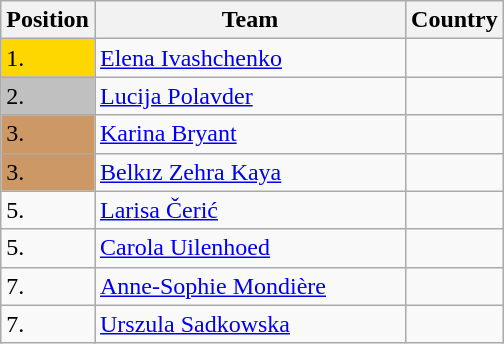<table class=wikitable>
<tr>
<th width=10>Position</th>
<th width=200>Team</th>
<th>Country</th>
</tr>
<tr>
<td bgcolor=gold>1.</td>
<td><a href='#'>Elena Ivashchenko</a></td>
<td></td>
</tr>
<tr>
<td bgcolor="silver">2.</td>
<td><a href='#'>Lucija Polavder</a></td>
<td></td>
</tr>
<tr>
<td bgcolor="CC9966">3.</td>
<td><a href='#'>Karina Bryant</a></td>
<td></td>
</tr>
<tr>
<td bgcolor="CC9966">3.</td>
<td><a href='#'>Belkız Zehra Kaya</a></td>
<td></td>
</tr>
<tr>
<td>5.</td>
<td><a href='#'>Larisa Čerić</a></td>
<td></td>
</tr>
<tr>
<td>5.</td>
<td><a href='#'>Carola Uilenhoed</a></td>
<td></td>
</tr>
<tr>
<td>7.</td>
<td><a href='#'>Anne-Sophie Mondière</a></td>
<td></td>
</tr>
<tr>
<td>7.</td>
<td><a href='#'>Urszula Sadkowska</a></td>
<td></td>
</tr>
</table>
